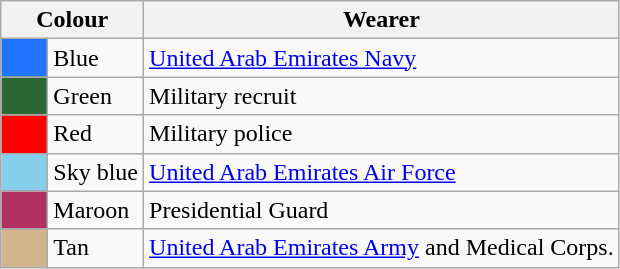<table class="wikitable">
<tr>
<th colspan="2">Colour</th>
<th>Wearer</th>
</tr>
<tr>
<td style="background:#1F75FE;">      </td>
<td>Blue</td>
<td><a href='#'>United Arab Emirates Navy</a></td>
</tr>
<tr>
<td style="background:#2d6734;"></td>
<td>Green</td>
<td>Military recruit</td>
</tr>
<tr>
<td style="background:red;"></td>
<td>Red</td>
<td>Military police</td>
</tr>
<tr>
<td style="background:skyBlue;"></td>
<td>Sky blue</td>
<td><a href='#'>United Arab Emirates Air Force</a></td>
</tr>
<tr>
<td style="background:#B03060;"></td>
<td>Maroon</td>
<td>Presidential Guard</td>
</tr>
<tr>
<td style="background:tan;"></td>
<td>Tan</td>
<td><a href='#'>United Arab Emirates Army</a> and Medical Corps.</td>
</tr>
</table>
